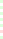<table style="font-size: 85%">
<tr>
<td style="background:#dfd;"></td>
</tr>
<tr>
<td style="background:#dfd;"></td>
</tr>
<tr>
<td style="background:#dfd;"></td>
</tr>
<tr>
<td style="background:#dfd;"></td>
</tr>
<tr>
<td style="background:#dfd;"></td>
</tr>
<tr>
<td style="background:#fdd;"></td>
</tr>
<tr>
<td style="background:#dfd;"></td>
</tr>
</table>
